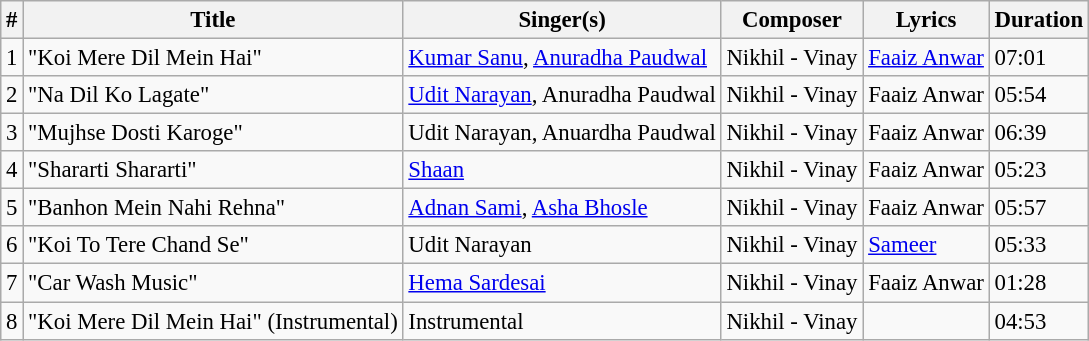<table class="wikitable" style="font-size:95%;">
<tr>
<th>#</th>
<th>Title</th>
<th>Singer(s)</th>
<th>Composer</th>
<th>Lyrics</th>
<th>Duration</th>
</tr>
<tr>
<td>1</td>
<td>"Koi Mere Dil Mein Hai"</td>
<td><a href='#'>Kumar Sanu</a>, <a href='#'>Anuradha Paudwal</a></td>
<td>Nikhil - Vinay</td>
<td><a href='#'>Faaiz Anwar</a></td>
<td>07:01</td>
</tr>
<tr>
<td>2</td>
<td>"Na Dil Ko Lagate"</td>
<td><a href='#'>Udit Narayan</a>, Anuradha Paudwal</td>
<td>Nikhil - Vinay</td>
<td>Faaiz Anwar</td>
<td>05:54</td>
</tr>
<tr>
<td>3</td>
<td>"Mujhse Dosti Karoge"</td>
<td>Udit Narayan, Anuardha Paudwal</td>
<td>Nikhil - Vinay</td>
<td>Faaiz Anwar</td>
<td>06:39</td>
</tr>
<tr>
<td>4</td>
<td>"Shararti Shararti"</td>
<td><a href='#'>Shaan</a></td>
<td>Nikhil - Vinay</td>
<td>Faaiz Anwar</td>
<td>05:23</td>
</tr>
<tr>
<td>5</td>
<td>"Banhon Mein Nahi Rehna"</td>
<td><a href='#'>Adnan Sami</a>, <a href='#'>Asha Bhosle</a></td>
<td>Nikhil - Vinay</td>
<td>Faaiz Anwar</td>
<td>05:57</td>
</tr>
<tr>
<td>6</td>
<td>"Koi To Tere Chand Se"</td>
<td>Udit Narayan</td>
<td>Nikhil - Vinay</td>
<td><a href='#'>Sameer</a></td>
<td>05:33</td>
</tr>
<tr>
<td>7</td>
<td>"Car Wash Music"</td>
<td><a href='#'>Hema Sardesai</a></td>
<td>Nikhil - Vinay</td>
<td>Faaiz Anwar</td>
<td>01:28</td>
</tr>
<tr>
<td>8</td>
<td>"Koi Mere Dil Mein Hai" (Instrumental)</td>
<td>Instrumental</td>
<td>Nikhil - Vinay</td>
<td></td>
<td>04:53</td>
</tr>
</table>
